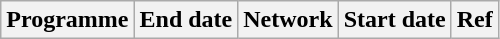<table class="wikitable plainrowheaders sortable">
<tr>
<th scope="col">Programme</th>
<th scope="col">End date</th>
<th scope="col">Network</th>
<th scope="col">Start date</th>
<th scope="col" class="unsortable">Ref</th>
</tr>
</table>
